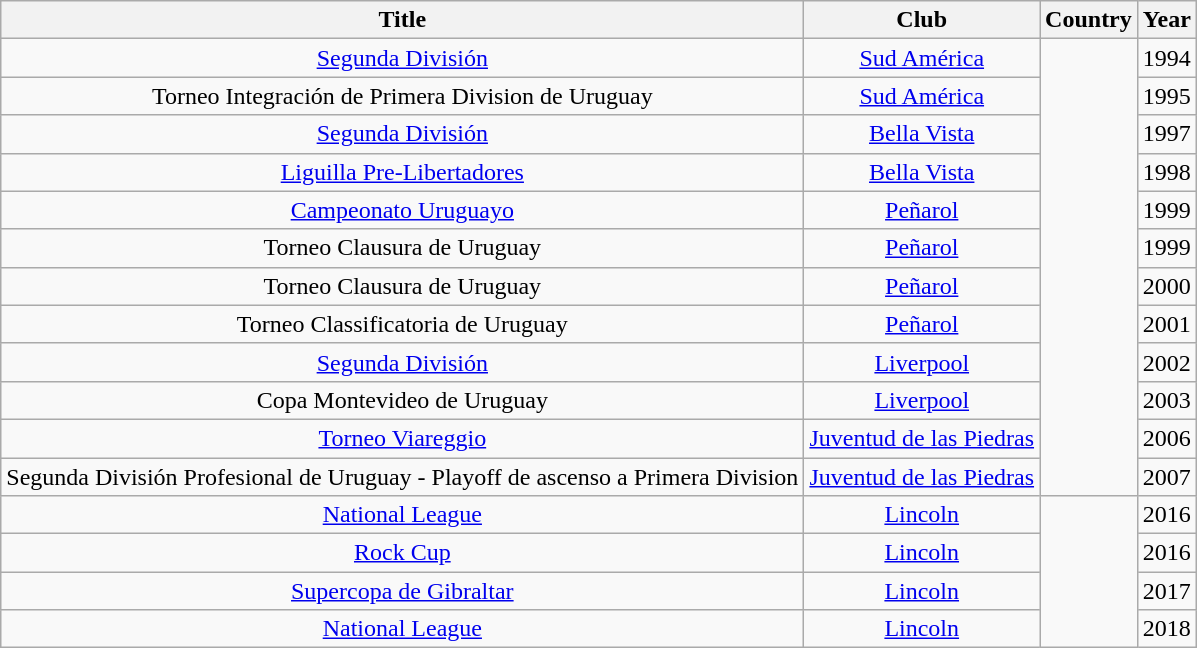<table class="wikitable" style="text-align:center">
<tr>
<th>Title</th>
<th>Club</th>
<th>Country</th>
<th>Year</th>
</tr>
<tr>
<td><a href='#'>Segunda División</a></td>
<td><a href='#'>Sud América</a></td>
<td rowspan="12"></td>
<td>1994</td>
</tr>
<tr>
<td>Torneo Integración de Primera Division de Uruguay</td>
<td><a href='#'>Sud América</a></td>
<td>1995</td>
</tr>
<tr>
<td><a href='#'>Segunda División</a></td>
<td rowspan="1"><a href='#'>Bella Vista</a></td>
<td>1997</td>
</tr>
<tr>
<td><a href='#'>Liguilla Pre-Libertadores</a></td>
<td><a href='#'>Bella Vista</a></td>
<td>1998</td>
</tr>
<tr>
<td><a href='#'>Campeonato Uruguayo</a></td>
<td><a href='#'>Peñarol</a></td>
<td>1999</td>
</tr>
<tr>
<td>Torneo Clausura de Uruguay</td>
<td><a href='#'>Peñarol</a></td>
<td>1999</td>
</tr>
<tr>
<td>Torneo Clausura de Uruguay</td>
<td><a href='#'>Peñarol</a></td>
<td>2000</td>
</tr>
<tr>
<td>Torneo Classificatoria de Uruguay</td>
<td><a href='#'>Peñarol</a></td>
<td>2001</td>
</tr>
<tr>
<td><a href='#'>Segunda División</a></td>
<td><a href='#'>Liverpool</a></td>
<td>2002</td>
</tr>
<tr>
<td>Copa Montevideo de Uruguay</td>
<td><a href='#'>Liverpool</a></td>
<td>2003</td>
</tr>
<tr>
<td><a href='#'>Torneo Viareggio</a></td>
<td><a href='#'>Juventud de las Piedras</a></td>
<td>2006</td>
</tr>
<tr>
<td>Segunda División Profesional de Uruguay - Playoff de ascenso a Primera Division</td>
<td><a href='#'>Juventud de las Piedras</a></td>
<td>2007</td>
</tr>
<tr>
<td><a href='#'>National League</a></td>
<td><a href='#'>Lincoln</a></td>
<td rowspan="12"></td>
<td>2016</td>
</tr>
<tr>
<td><a href='#'>Rock Cup</a></td>
<td><a href='#'>Lincoln</a></td>
<td>2016</td>
</tr>
<tr>
<td><a href='#'>Supercopa de Gibraltar</a></td>
<td><a href='#'>Lincoln</a></td>
<td>2017</td>
</tr>
<tr>
<td><a href='#'>National League</a></td>
<td><a href='#'>Lincoln</a></td>
<td>2018</td>
</tr>
</table>
